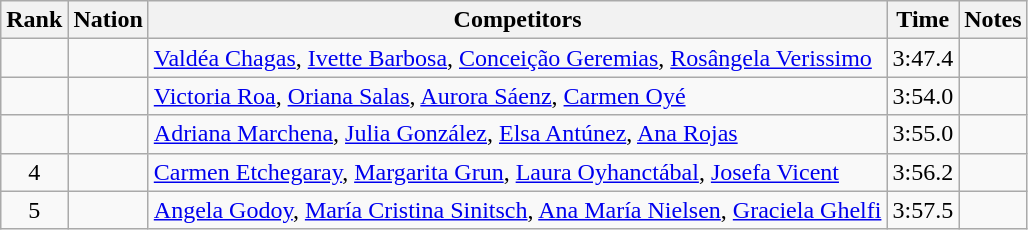<table class="wikitable sortable" style="text-align:center">
<tr>
<th>Rank</th>
<th>Nation</th>
<th>Competitors</th>
<th>Time</th>
<th>Notes</th>
</tr>
<tr>
<td></td>
<td align=left></td>
<td align=left><a href='#'>Valdéa Chagas</a>, <a href='#'>Ivette Barbosa</a>, <a href='#'>Conceição Geremias</a>, <a href='#'>Rosângela Verissimo</a></td>
<td>3:47.4</td>
<td></td>
</tr>
<tr>
<td></td>
<td align=left></td>
<td align=left><a href='#'>Victoria Roa</a>, <a href='#'>Oriana Salas</a>, <a href='#'>Aurora Sáenz</a>, <a href='#'>Carmen Oyé</a></td>
<td>3:54.0</td>
<td></td>
</tr>
<tr>
<td></td>
<td align=left></td>
<td align=left><a href='#'>Adriana Marchena</a>, <a href='#'>Julia González</a>, <a href='#'>Elsa Antúnez</a>, <a href='#'>Ana Rojas</a></td>
<td>3:55.0</td>
<td></td>
</tr>
<tr>
<td>4</td>
<td align=left></td>
<td align=left><a href='#'>Carmen Etchegaray</a>, <a href='#'>Margarita Grun</a>, <a href='#'>Laura Oyhanctábal</a>, <a href='#'>Josefa Vicent</a></td>
<td>3:56.2</td>
<td></td>
</tr>
<tr>
<td>5</td>
<td align=left></td>
<td align=left><a href='#'>Angela Godoy</a>, <a href='#'>María Cristina Sinitsch</a>, <a href='#'>Ana María Nielsen</a>, <a href='#'>Graciela Ghelfi</a></td>
<td>3:57.5</td>
<td></td>
</tr>
</table>
